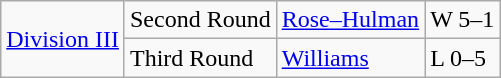<table class="wikitable">
<tr>
<td rowspan="5"><a href='#'>Division III</a></td>
<td>Second Round</td>
<td><a href='#'>Rose–Hulman</a></td>
<td>W 5–1</td>
</tr>
<tr>
<td>Third Round</td>
<td><a href='#'>Williams</a></td>
<td>L 0–5</td>
</tr>
</table>
